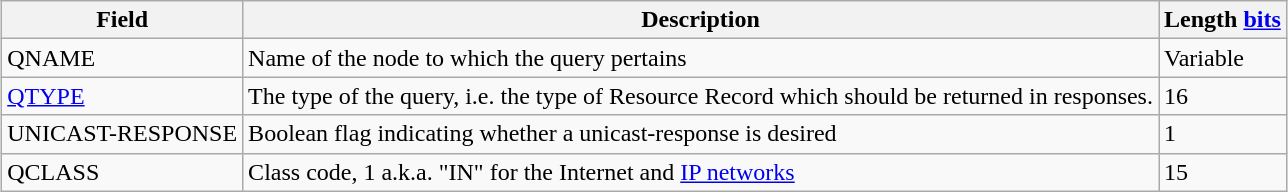<table class="wikitable" style="margin: 1em auto 1em auto">
<tr>
<th>Field</th>
<th>Description</th>
<th>Length <a href='#'>bits</a></th>
</tr>
<tr>
<td>QNAME</td>
<td>Name of the node to which the query pertains</td>
<td>Variable</td>
</tr>
<tr>
<td><a href='#'>QTYPE</a></td>
<td>The type of the query, i.e. the type of Resource Record which should be returned in responses.</td>
<td>16</td>
</tr>
<tr>
<td>UNICAST-RESPONSE</td>
<td>Boolean flag indicating whether a unicast-response is desired</td>
<td>1</td>
</tr>
<tr>
<td>QCLASS</td>
<td>Class code, 1 a.k.a. "IN" for the Internet and <a href='#'>IP networks</a></td>
<td>15</td>
</tr>
</table>
